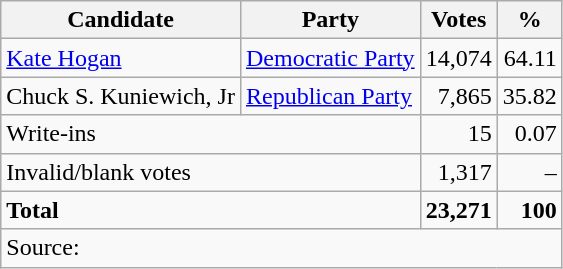<table class=wikitable style=text-align:right>
<tr>
<th>Candidate</th>
<th>Party</th>
<th>Votes</th>
<th>%</th>
</tr>
<tr>
<td align=left><a href='#'>Kate Hogan</a></td>
<td align=left><a href='#'>Democratic Party</a></td>
<td>14,074</td>
<td>64.11</td>
</tr>
<tr>
<td align=left>Chuck S. Kuniewich, Jr</td>
<td align=left><a href='#'>Republican Party</a></td>
<td>7,865</td>
<td>35.82</td>
</tr>
<tr>
<td align=left colspan=2>Write-ins</td>
<td>15</td>
<td>0.07</td>
</tr>
<tr>
<td align=left colspan=2>Invalid/blank votes</td>
<td>1,317</td>
<td>–</td>
</tr>
<tr>
<td align=left colspan=2><strong>Total</strong></td>
<td><strong>23,271</strong></td>
<td><strong>100</strong></td>
</tr>
<tr>
<td align=left colspan=4>Source: </td>
</tr>
</table>
